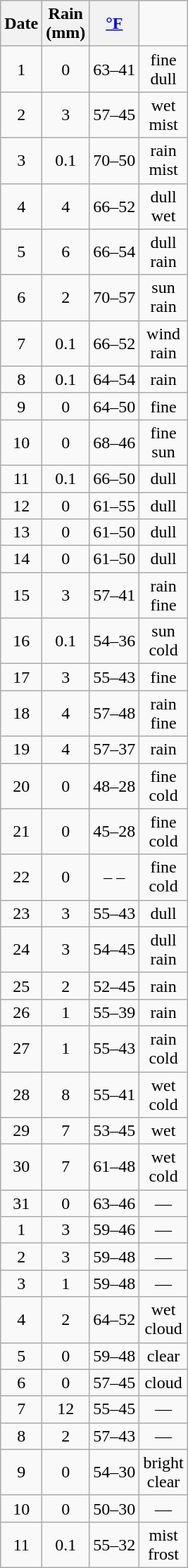<table class="wikitable"  style="float:right; margin:0 0 1em 1em; text-align:center;">
<tr>
<th>Date</th>
<th>Rain<br>(mm)</th>
<th><a href='#'>°F</a></th>
</tr>
<tr>
<td>1</td>
<td>0</td>
<td>63–41</td>
<td>fine<br>dull</td>
</tr>
<tr>
<td>2</td>
<td>3</td>
<td>57–45</td>
<td>wet<br>mist</td>
</tr>
<tr>
<td>3</td>
<td>0.1</td>
<td>70–50</td>
<td>rain<br>mist</td>
</tr>
<tr>
<td>4</td>
<td>4</td>
<td>66–52</td>
<td>dull<br>wet</td>
</tr>
<tr>
<td>5</td>
<td>6</td>
<td>66–54</td>
<td>dull<br>rain</td>
</tr>
<tr>
<td>6</td>
<td>2</td>
<td>70–57</td>
<td>sun<br>rain</td>
</tr>
<tr>
<td>7</td>
<td>0.1</td>
<td>66–52</td>
<td>wind<br>rain</td>
</tr>
<tr>
<td>8</td>
<td>0.1</td>
<td>64–54</td>
<td>rain</td>
</tr>
<tr>
<td>9</td>
<td>0</td>
<td>64–50</td>
<td>fine</td>
</tr>
<tr>
<td>10</td>
<td>0</td>
<td>68–46</td>
<td>fine<br>sun</td>
</tr>
<tr>
<td>11</td>
<td>0.1</td>
<td>66–50</td>
<td>dull</td>
</tr>
<tr>
<td>12</td>
<td>0</td>
<td>61–55</td>
<td>dull</td>
</tr>
<tr>
<td>13</td>
<td>0</td>
<td>61–50</td>
<td>dull</td>
</tr>
<tr>
<td>14</td>
<td>0</td>
<td>61–50</td>
<td>dull</td>
</tr>
<tr>
<td>15</td>
<td>3</td>
<td>57–41</td>
<td>rain<br>fine</td>
</tr>
<tr>
<td>16</td>
<td>0.1</td>
<td>54–36</td>
<td>sun<br>cold</td>
</tr>
<tr>
<td>17</td>
<td>3</td>
<td>55–43</td>
<td>fine</td>
</tr>
<tr>
<td>18</td>
<td>4</td>
<td>57–48</td>
<td>rain<br>fine</td>
</tr>
<tr>
<td>19</td>
<td>4</td>
<td>57–37</td>
<td>rain</td>
</tr>
<tr>
<td>20</td>
<td>0</td>
<td>48–28</td>
<td>fine<br>cold</td>
</tr>
<tr>
<td>21</td>
<td>0</td>
<td>45–28</td>
<td>fine<br>cold</td>
</tr>
<tr>
<td>22</td>
<td>0</td>
<td>– –</td>
<td>fine<br>cold</td>
</tr>
<tr>
<td>23</td>
<td>3</td>
<td>55–43</td>
<td>dull</td>
</tr>
<tr>
<td>24</td>
<td>3</td>
<td>54–45</td>
<td>dull<br>rain</td>
</tr>
<tr>
<td>25</td>
<td>2</td>
<td>52–45</td>
<td>rain</td>
</tr>
<tr>
<td>26</td>
<td>1</td>
<td>55–39</td>
<td>rain</td>
</tr>
<tr>
<td>27</td>
<td>1</td>
<td>55–43</td>
<td>rain<br>cold</td>
</tr>
<tr>
<td>28</td>
<td>8</td>
<td>55–41</td>
<td>wet<br>cold</td>
</tr>
<tr>
<td>29</td>
<td>7</td>
<td>53–45</td>
<td>wet</td>
</tr>
<tr>
<td>30</td>
<td>7</td>
<td>61–48</td>
<td>wet<br>cold</td>
</tr>
<tr>
<td>31</td>
<td>0</td>
<td>63–46</td>
<td>—</td>
</tr>
<tr>
<td>1</td>
<td>3</td>
<td>59–46</td>
<td>—</td>
</tr>
<tr>
<td>2</td>
<td>3</td>
<td>59–48</td>
<td>—</td>
</tr>
<tr>
<td>3</td>
<td>1</td>
<td>59–48</td>
<td>—</td>
</tr>
<tr>
<td>4</td>
<td>2</td>
<td>64–52</td>
<td>wet<br>cloud</td>
</tr>
<tr>
<td>5</td>
<td>0</td>
<td>59–48</td>
<td>clear</td>
</tr>
<tr>
<td>6</td>
<td>0</td>
<td>57–45</td>
<td>cloud</td>
</tr>
<tr>
<td>7</td>
<td>12</td>
<td>55–45</td>
<td>—</td>
</tr>
<tr>
<td>8</td>
<td>2</td>
<td>57–43</td>
<td>—</td>
</tr>
<tr>
<td>9</td>
<td>0</td>
<td>54–30</td>
<td>bright<br>clear</td>
</tr>
<tr>
<td>10</td>
<td>0</td>
<td>50–30</td>
<td>—</td>
</tr>
<tr>
<td>11</td>
<td>0.1</td>
<td>55–32</td>
<td>mist<br>frost</td>
</tr>
</table>
